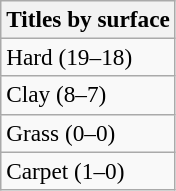<table class=wikitable style=font-size:97%>
<tr>
<th>Titles by surface</th>
</tr>
<tr>
<td>Hard (19–18)</td>
</tr>
<tr>
<td>Clay (8–7)</td>
</tr>
<tr>
<td>Grass (0–0)</td>
</tr>
<tr>
<td>Carpet (1–0)</td>
</tr>
</table>
